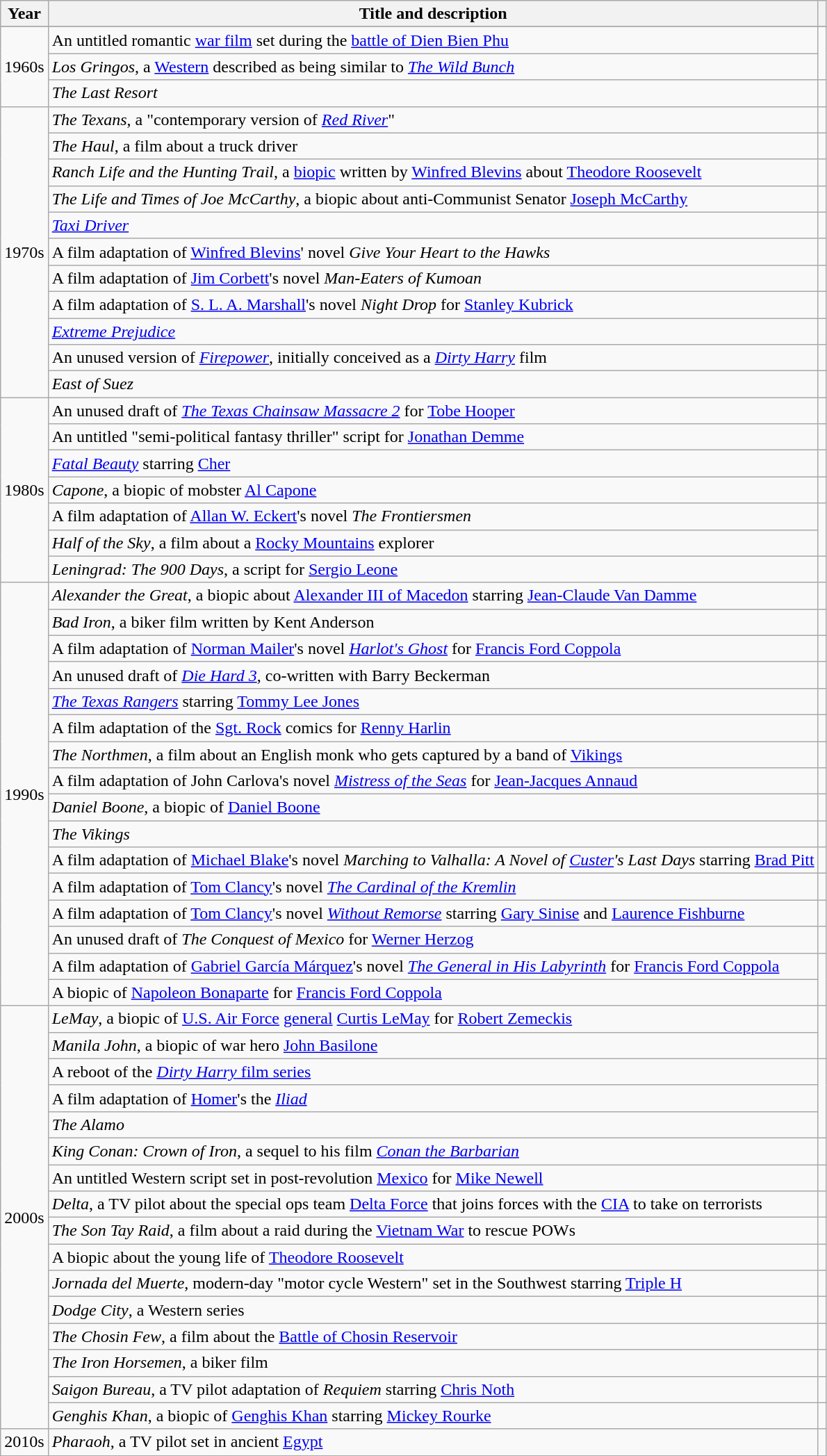<table class="wikitable plainrowheaders">
<tr>
<th scope="col">Year</th>
<th scope="col">Title and description</th>
<th scope="col"></th>
</tr>
<tr>
</tr>
<tr>
<td rowspan="3">1960s</td>
<td>An untitled romantic <a href='#'>war film</a> set during the <a href='#'>battle of Dien Bien Phu</a></td>
<td rowspan="2"></td>
</tr>
<tr>
<td><em>Los Gringos</em>, a <a href='#'>Western</a> described as being similar to <em><a href='#'>The Wild Bunch</a></em></td>
</tr>
<tr>
<td><em>The Last Resort</em></td>
<td></td>
</tr>
<tr>
<td rowspan="11">1970s</td>
<td><em>The Texans</em>, a "contemporary version of <em><a href='#'>Red River</a></em>"</td>
<td></td>
</tr>
<tr>
<td><em>The Haul</em>, a film about a truck driver</td>
<td></td>
</tr>
<tr>
<td><em>Ranch Life and the Hunting Trail</em>, a <a href='#'>biopic</a> written by <a href='#'>Winfred Blevins</a> about <a href='#'>Theodore Roosevelt</a></td>
<td></td>
</tr>
<tr>
<td><em>The Life and Times of Joe McCarthy</em>, a biopic about anti-Communist Senator <a href='#'>Joseph McCarthy</a></td>
<td></td>
</tr>
<tr>
<td><em><a href='#'>Taxi Driver</a></em></td>
<td></td>
</tr>
<tr>
<td>A film adaptation of <a href='#'>Winfred Blevins</a>' novel <em>Give Your Heart to the Hawks</em></td>
<td></td>
</tr>
<tr>
<td>A film adaptation of <a href='#'>Jim Corbett</a>'s novel <em>Man-Eaters of Kumoan</em></td>
<td></td>
</tr>
<tr>
<td>A film adaptation of <a href='#'>S. L. A. Marshall</a>'s novel <em>Night Drop</em> for <a href='#'>Stanley Kubrick</a></td>
<td></td>
</tr>
<tr>
<td><em><a href='#'>Extreme Prejudice</a></em></td>
<td></td>
</tr>
<tr>
<td>An unused version of <em><a href='#'>Firepower</a></em>, initially conceived as a <em><a href='#'>Dirty Harry</a></em> film</td>
<td></td>
</tr>
<tr>
<td><em>East of Suez</em></td>
<td></td>
</tr>
<tr>
<td rowspan="7">1980s</td>
<td>An unused draft of <em><a href='#'>The Texas Chainsaw Massacre 2</a></em> for <a href='#'>Tobe Hooper</a></td>
<td></td>
</tr>
<tr>
<td>An untitled "semi-political fantasy thriller" script for <a href='#'>Jonathan Demme</a></td>
<td></td>
</tr>
<tr>
<td><em><a href='#'>Fatal Beauty</a></em> starring <a href='#'>Cher</a></td>
<td></td>
</tr>
<tr>
<td><em>Capone</em>, a biopic of mobster <a href='#'>Al Capone</a></td>
<td></td>
</tr>
<tr>
<td>A film adaptation of <a href='#'>Allan W. Eckert</a>'s novel <em>The Frontiersmen</em></td>
<td rowspan="2"></td>
</tr>
<tr>
<td><em>Half of the Sky</em>, a film about a <a href='#'>Rocky Mountains</a> explorer</td>
</tr>
<tr>
<td><em>Leningrad: The 900 Days</em>, a script for <a href='#'>Sergio Leone</a></td>
<td></td>
</tr>
<tr>
<td rowspan="16">1990s</td>
<td><em>Alexander the Great</em>, a biopic about <a href='#'>Alexander III of Macedon</a> starring <a href='#'>Jean-Claude Van Damme</a></td>
<td></td>
</tr>
<tr>
<td><em>Bad Iron</em>, a biker film written by Kent Anderson</td>
<td></td>
</tr>
<tr>
<td>A film adaptation of <a href='#'>Norman Mailer</a>'s novel <em><a href='#'>Harlot's Ghost</a></em> for <a href='#'>Francis Ford Coppola</a></td>
<td></td>
</tr>
<tr>
<td>An unused draft of <em><a href='#'>Die Hard 3</a></em>, co-written with Barry Beckerman</td>
<td></td>
</tr>
<tr>
<td><em><a href='#'>The Texas Rangers</a></em> starring <a href='#'>Tommy Lee Jones</a></td>
<td></td>
</tr>
<tr>
<td>A film adaptation of the <a href='#'>Sgt. Rock</a> comics for <a href='#'>Renny Harlin</a></td>
<td></td>
</tr>
<tr>
<td><em>The Northmen</em>, a film about an English monk who gets captured by a band of <a href='#'>Vikings</a></td>
<td></td>
</tr>
<tr>
<td>A film adaptation of John Carlova's novel <em><a href='#'>Mistress of the Seas</a></em> for <a href='#'>Jean-Jacques Annaud</a></td>
<td></td>
</tr>
<tr>
<td><em>Daniel Boone</em>, a biopic of <a href='#'>Daniel Boone</a></td>
<td></td>
</tr>
<tr>
<td><em>The Vikings</em></td>
<td></td>
</tr>
<tr>
<td>A film adaptation of <a href='#'>Michael Blake</a>'s novel <em>Marching to Valhalla: A Novel of <a href='#'>Custer</a>'s Last Days</em> starring <a href='#'>Brad Pitt</a></td>
<td></td>
</tr>
<tr>
<td>A film adaptation of <a href='#'>Tom Clancy</a>'s novel <em><a href='#'>The Cardinal of the Kremlin</a></em></td>
<td></td>
</tr>
<tr>
<td>A film adaptation of <a href='#'>Tom Clancy</a>'s novel <em><a href='#'>Without Remorse</a></em> starring <a href='#'>Gary Sinise</a> and <a href='#'>Laurence Fishburne</a></td>
<td></td>
</tr>
<tr>
<td>An unused draft of <em>The Conquest of Mexico</em> for <a href='#'>Werner Herzog</a></td>
<td></td>
</tr>
<tr>
<td>A film adaptation of <a href='#'>Gabriel García Márquez</a>'s novel <em><a href='#'>The General in His Labyrinth</a></em> for <a href='#'>Francis Ford Coppola</a></td>
<td rowspan="2"></td>
</tr>
<tr>
<td>A biopic of <a href='#'>Napoleon Bonaparte</a> for <a href='#'>Francis Ford Coppola</a></td>
</tr>
<tr>
<td rowspan="16">2000s</td>
<td><em>LeMay</em>, a biopic of <a href='#'>U.S. Air Force</a> <a href='#'>general</a> <a href='#'>Curtis LeMay</a> for <a href='#'>Robert Zemeckis</a></td>
<td rowspan="2"></td>
</tr>
<tr>
<td><em>Manila John</em>, a biopic of war hero <a href='#'>John Basilone</a></td>
</tr>
<tr>
<td>A reboot of the <a href='#'><em>Dirty Harry</em> film series</a></td>
<td rowspan="3"></td>
</tr>
<tr>
<td>A film adaptation of <a href='#'>Homer</a>'s the <em><a href='#'>Iliad</a></em></td>
</tr>
<tr>
<td><em>The Alamo</em></td>
</tr>
<tr>
<td><em>King Conan: Crown of Iron</em>, a sequel to his film <em><a href='#'>Conan the Barbarian</a></em></td>
<td></td>
</tr>
<tr>
<td>An untitled Western script set in post-revolution <a href='#'>Mexico</a> for <a href='#'>Mike Newell</a></td>
<td></td>
</tr>
<tr>
<td><em>Delta</em>, a TV pilot about the special ops team <a href='#'>Delta Force</a> that joins forces with the <a href='#'>CIA</a> to take on terrorists</td>
<td></td>
</tr>
<tr>
<td><em>The Son Tay Raid</em>, a film about a raid during the <a href='#'>Vietnam War</a> to rescue POWs</td>
<td></td>
</tr>
<tr>
<td>A biopic about the young life of <a href='#'>Theodore Roosevelt</a></td>
<td></td>
</tr>
<tr>
<td><em>Jornada del Muerte</em>, modern-day "motor cycle Western" set in the Southwest starring <a href='#'>Triple H</a></td>
<td></td>
</tr>
<tr>
<td><em>Dodge City</em>, a Western series</td>
<td></td>
</tr>
<tr>
<td><em>The Chosin Few</em>, a film about the <a href='#'>Battle of Chosin Reservoir</a></td>
<td></td>
</tr>
<tr>
<td><em>The Iron Horsemen</em>, a biker film</td>
<td></td>
</tr>
<tr>
<td><em>Saigon Bureau</em>, a TV pilot adaptation of <em>Requiem</em> starring <a href='#'>Chris Noth</a></td>
<td></td>
</tr>
<tr>
<td><em>Genghis Khan</em>, a biopic of <a href='#'>Genghis Khan</a> starring <a href='#'>Mickey Rourke</a></td>
<td></td>
</tr>
<tr>
<td rowspan="1">2010s</td>
<td><em>Pharaoh</em>, a TV pilot set in ancient <a href='#'>Egypt</a></td>
<td></td>
</tr>
</table>
